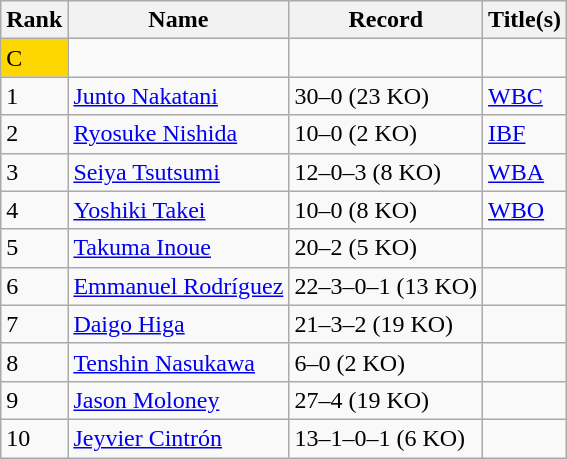<table class="wikitable">
<tr>
<th>Rank</th>
<th>Name</th>
<th>Record</th>
<th>Title(s)</th>
</tr>
<tr>
<td bgcolor=gold>C</td>
<td></td>
<td></td>
<td></td>
</tr>
<tr>
<td>1</td>
<td><a href='#'>Junto Nakatani</a></td>
<td>30–0 (23 KO)</td>
<td><a href='#'>WBC</a></td>
</tr>
<tr>
<td>2</td>
<td><a href='#'>Ryosuke Nishida</a></td>
<td>10–0 (2 KO)</td>
<td><a href='#'>IBF</a></td>
</tr>
<tr>
<td>3</td>
<td><a href='#'>Seiya Tsutsumi</a></td>
<td>12–0–3 (8 KO)</td>
<td><a href='#'>WBA</a></td>
</tr>
<tr>
<td>4</td>
<td><a href='#'>Yoshiki Takei</a></td>
<td>10–0 (8 KO)</td>
<td><a href='#'>WBO</a></td>
</tr>
<tr>
<td>5</td>
<td><a href='#'>Takuma Inoue</a></td>
<td>20–2 (5 KO)</td>
<td></td>
</tr>
<tr>
<td>6</td>
<td><a href='#'>Emmanuel Rodríguez</a></td>
<td>22–3–0–1 (13 KO)</td>
<td></td>
</tr>
<tr>
<td>7</td>
<td><a href='#'>Daigo Higa</a></td>
<td>21–3–2 (19 KO)</td>
<td></td>
</tr>
<tr>
<td>8</td>
<td><a href='#'>Tenshin Nasukawa</a></td>
<td>6–0 (2 KO)</td>
<td></td>
</tr>
<tr>
<td>9</td>
<td><a href='#'>Jason Moloney</a></td>
<td>27–4 (19 KO)</td>
<td></td>
</tr>
<tr>
<td>10</td>
<td><a href='#'>Jeyvier Cintrón</a></td>
<td>13–1–0–1 (6 KO)</td>
<td></td>
</tr>
</table>
